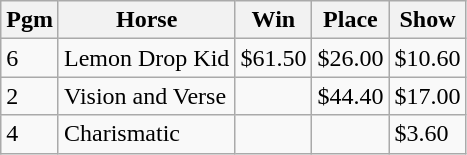<table class="wikitable">
<tr>
<th>Pgm</th>
<th>Horse</th>
<th>Win</th>
<th>Place</th>
<th>Show</th>
</tr>
<tr>
<td>6</td>
<td>Lemon Drop Kid</td>
<td>$61.50</td>
<td>$26.00</td>
<td>$10.60</td>
</tr>
<tr>
<td>2</td>
<td>Vision and Verse</td>
<td></td>
<td>$44.40</td>
<td>$17.00</td>
</tr>
<tr>
<td>4</td>
<td>Charismatic</td>
<td></td>
<td></td>
<td>$3.60</td>
</tr>
</table>
